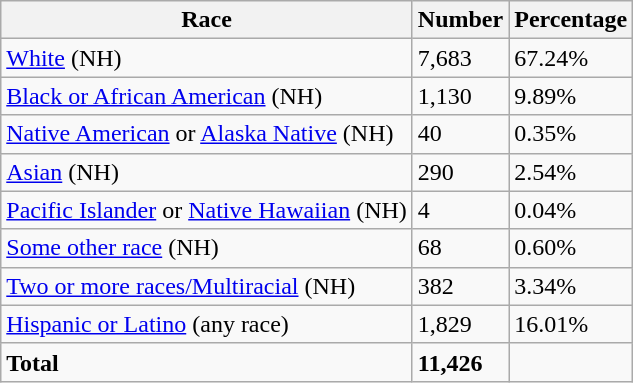<table class="wikitable">
<tr>
<th>Race</th>
<th>Number</th>
<th>Percentage</th>
</tr>
<tr>
<td><a href='#'>White</a> (NH)</td>
<td>7,683</td>
<td>67.24%</td>
</tr>
<tr>
<td><a href='#'>Black or African American</a> (NH)</td>
<td>1,130</td>
<td>9.89%</td>
</tr>
<tr>
<td><a href='#'>Native American</a> or <a href='#'>Alaska Native</a> (NH)</td>
<td>40</td>
<td>0.35%</td>
</tr>
<tr>
<td><a href='#'>Asian</a> (NH)</td>
<td>290</td>
<td>2.54%</td>
</tr>
<tr>
<td><a href='#'>Pacific Islander</a> or <a href='#'>Native Hawaiian</a> (NH)</td>
<td>4</td>
<td>0.04%</td>
</tr>
<tr>
<td><a href='#'>Some other race</a> (NH)</td>
<td>68</td>
<td>0.60%</td>
</tr>
<tr>
<td><a href='#'>Two or more races/Multiracial</a> (NH)</td>
<td>382</td>
<td>3.34%</td>
</tr>
<tr>
<td><a href='#'>Hispanic or Latino</a> (any race)</td>
<td>1,829</td>
<td>16.01%</td>
</tr>
<tr>
<td><strong>Total</strong></td>
<td><strong>11,426</strong></td>
<td></td>
</tr>
</table>
